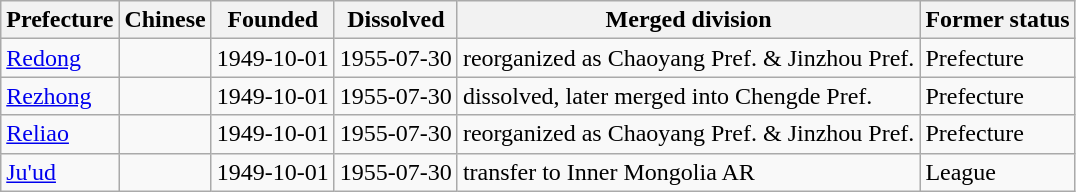<table class="wikitable sortable">
<tr>
<th>Prefecture</th>
<th>Chinese</th>
<th>Founded</th>
<th>Dissolved</th>
<th>Merged division</th>
<th>Former status</th>
</tr>
<tr>
<td><a href='#'>Redong</a></td>
<td><span></span></td>
<td>1949-10-01</td>
<td>1955-07-30</td>
<td>reorganized as Chaoyang Pref. & Jinzhou Pref.</td>
<td>Prefecture</td>
</tr>
<tr>
<td><a href='#'>Rezhong</a></td>
<td><span></span></td>
<td>1949-10-01</td>
<td>1955-07-30</td>
<td>dissolved, later merged into Chengde Pref.</td>
<td>Prefecture</td>
</tr>
<tr>
<td><a href='#'>Reliao</a></td>
<td><span></span></td>
<td>1949-10-01</td>
<td>1955-07-30</td>
<td>reorganized as Chaoyang Pref. & Jinzhou Pref.</td>
<td>Prefecture</td>
</tr>
<tr>
<td><a href='#'>Ju'ud</a></td>
<td><span></span></td>
<td>1949-10-01</td>
<td>1955-07-30</td>
<td>transfer to Inner Mongolia AR</td>
<td>League</td>
</tr>
</table>
